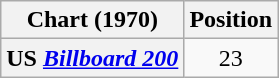<table class="wikitable plainrowheaders" style="text-align:center">
<tr>
<th scope="col">Chart (1970)</th>
<th scope="col">Position</th>
</tr>
<tr>
<th scope="row">US <em><a href='#'>Billboard 200</a></em></th>
<td>23</td>
</tr>
</table>
